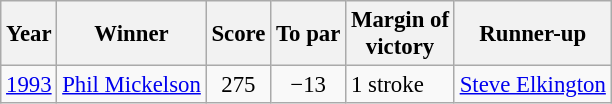<table class=wikitable style="font-size:95%;">
<tr>
<th>Year</th>
<th>Winner</th>
<th>Score</th>
<th>To par</th>
<th>Margin of<br>victory</th>
<th>Runner-up</th>
</tr>
<tr>
<td><a href='#'>1993</a></td>
<td> <a href='#'>Phil Mickelson</a></td>
<td align=center>275</td>
<td align=center>−13</td>
<td>1 stroke</td>
<td> <a href='#'>Steve Elkington</a></td>
</tr>
</table>
